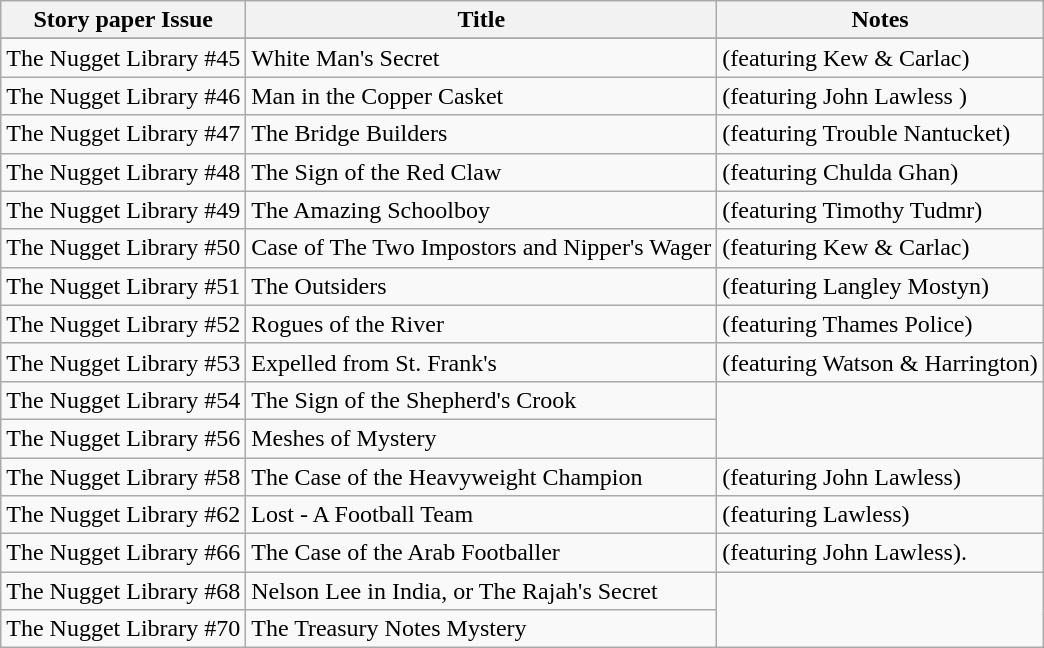<table class="wikitable">
<tr>
<th>Story paper Issue</th>
<th>Title</th>
<th>Notes</th>
</tr>
<tr>
</tr>
<tr>
<td>The Nugget Library #45</td>
<td>White Man's Secret</td>
<td>(featuring Kew & Carlac)</td>
</tr>
<tr>
<td>The Nugget Library #46</td>
<td>Man in the Copper Casket</td>
<td>(featuring John Lawless )</td>
</tr>
<tr>
<td>The Nugget Library #47</td>
<td>The Bridge Builders</td>
<td>(featuring Trouble Nantucket)</td>
</tr>
<tr>
<td>The Nugget Library #48</td>
<td>The Sign of the Red Claw</td>
<td>(featuring Chulda Ghan)</td>
</tr>
<tr>
<td>The Nugget Library #49</td>
<td>The Amazing Schoolboy</td>
<td>(featuring Timothy Tudmr)</td>
</tr>
<tr>
<td>The Nugget Library #50</td>
<td>Case of The Two Impostors and Nipper's Wager</td>
<td>(featuring Kew & Carlac)</td>
</tr>
<tr>
<td>The Nugget Library #51</td>
<td>The Outsiders</td>
<td>(featuring Langley Mostyn)</td>
</tr>
<tr>
<td>The Nugget Library #52</td>
<td>Rogues of the River</td>
<td>(featuring Thames Police)</td>
</tr>
<tr>
<td>The Nugget Library #53</td>
<td>Expelled from St. Frank's</td>
<td>(featuring Watson & Harrington)</td>
</tr>
<tr>
<td>The Nugget Library #54</td>
<td>The Sign of the Shepherd's Crook</td>
</tr>
<tr>
<td>The Nugget Library #56</td>
<td>Meshes of Mystery</td>
</tr>
<tr>
<td>The Nugget Library #58</td>
<td>The Case of the Heavyweight Champion</td>
<td>(featuring John Lawless)</td>
</tr>
<tr>
<td>The Nugget Library #62</td>
<td>Lost - A Football Team</td>
<td>(featuring Lawless)</td>
</tr>
<tr>
<td>The Nugget Library #66</td>
<td>The Case of the Arab Footballer</td>
<td>(featuring John Lawless).</td>
</tr>
<tr>
<td>The Nugget Library #68</td>
<td>Nelson Lee in India, or The Rajah's Secret</td>
</tr>
<tr>
<td>The Nugget Library #70</td>
<td>The Treasury Notes Mystery</td>
</tr>
</table>
